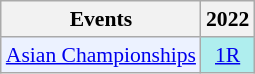<table style='font-size: 90%; text-align:center;' class='wikitable'>
<tr>
<th>Events</th>
<th>2022</th>
</tr>
<tr>
<td bgcolor="#ECF2FF"; align="left"><a href='#'>Asian Championships</a></td>
<td bgcolor=AFEEEE><a href='#'>1R</a></td>
</tr>
</table>
